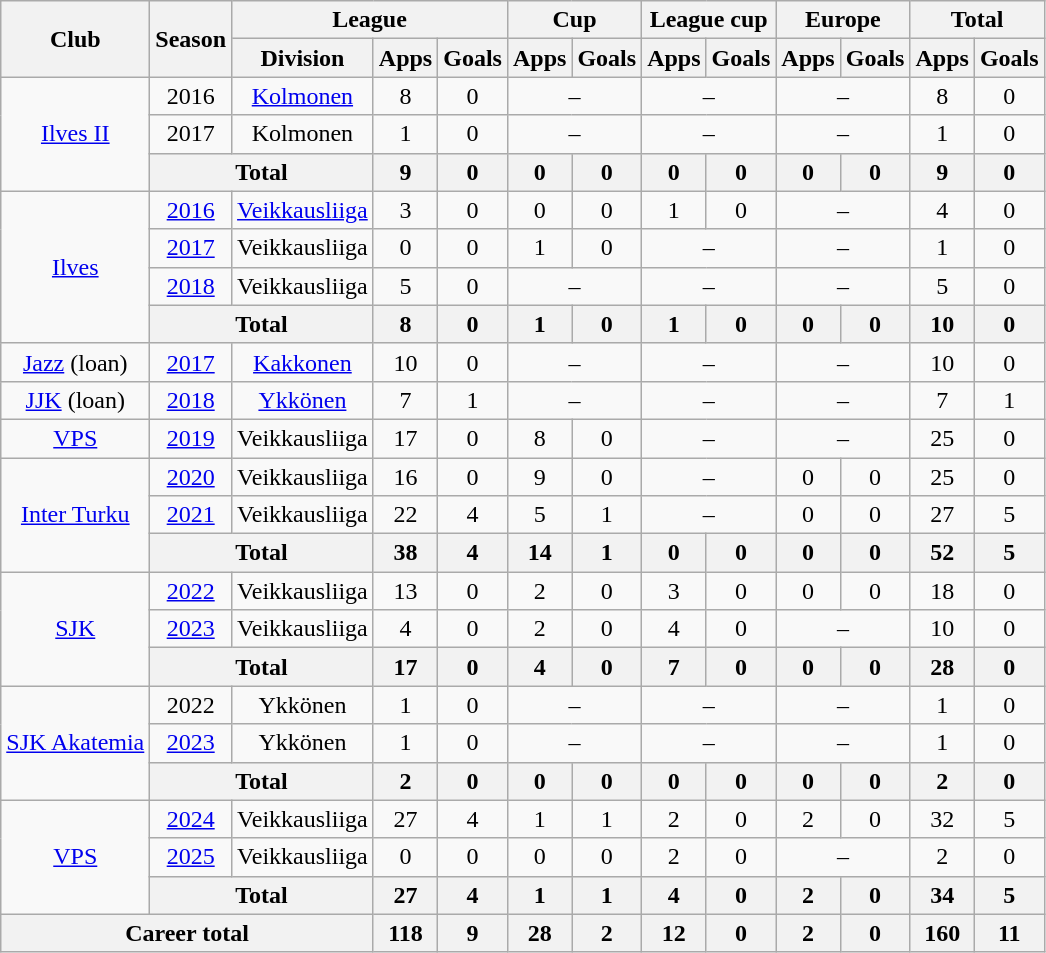<table class="wikitable" style="text-align:center">
<tr>
<th rowspan="2">Club</th>
<th rowspan="2">Season</th>
<th colspan="3">League</th>
<th colspan="2">Cup</th>
<th colspan="2">League cup</th>
<th colspan="2">Europe</th>
<th colspan="2">Total</th>
</tr>
<tr>
<th>Division</th>
<th>Apps</th>
<th>Goals</th>
<th>Apps</th>
<th>Goals</th>
<th>Apps</th>
<th>Goals</th>
<th>Apps</th>
<th>Goals</th>
<th>Apps</th>
<th>Goals</th>
</tr>
<tr>
<td rowspan=3><a href='#'>Ilves II</a></td>
<td>2016</td>
<td><a href='#'>Kolmonen</a></td>
<td>8</td>
<td>0</td>
<td colspan=2>–</td>
<td colspan=2>–</td>
<td colspan=2>–</td>
<td>8</td>
<td>0</td>
</tr>
<tr>
<td>2017</td>
<td>Kolmonen</td>
<td>1</td>
<td>0</td>
<td colspan=2>–</td>
<td colspan=2>–</td>
<td colspan=2>–</td>
<td>1</td>
<td>0</td>
</tr>
<tr>
<th colspan=2>Total</th>
<th>9</th>
<th>0</th>
<th>0</th>
<th>0</th>
<th>0</th>
<th>0</th>
<th>0</th>
<th>0</th>
<th>9</th>
<th>0</th>
</tr>
<tr>
<td rowspan=4><a href='#'>Ilves</a></td>
<td><a href='#'>2016</a></td>
<td><a href='#'>Veikkausliiga</a></td>
<td>3</td>
<td>0</td>
<td>0</td>
<td>0</td>
<td>1</td>
<td>0</td>
<td colspan=2>–</td>
<td>4</td>
<td>0</td>
</tr>
<tr>
<td><a href='#'>2017</a></td>
<td>Veikkausliiga</td>
<td>0</td>
<td>0</td>
<td>1</td>
<td>0</td>
<td colspan=2>–</td>
<td colspan=2>–</td>
<td>1</td>
<td>0</td>
</tr>
<tr>
<td><a href='#'>2018</a></td>
<td>Veikkausliiga</td>
<td>5</td>
<td>0</td>
<td colspan=2>–</td>
<td colspan=2>–</td>
<td colspan=2>–</td>
<td>5</td>
<td>0</td>
</tr>
<tr>
<th colspan=2>Total</th>
<th>8</th>
<th>0</th>
<th>1</th>
<th>0</th>
<th>1</th>
<th>0</th>
<th>0</th>
<th>0</th>
<th>10</th>
<th>0</th>
</tr>
<tr>
<td><a href='#'>Jazz</a> (loan)</td>
<td><a href='#'>2017</a></td>
<td><a href='#'>Kakkonen</a></td>
<td>10</td>
<td>0</td>
<td colspan=2>–</td>
<td colspan=2>–</td>
<td colspan=2>–</td>
<td>10</td>
<td>0</td>
</tr>
<tr>
<td><a href='#'>JJK</a> (loan)</td>
<td><a href='#'>2018</a></td>
<td><a href='#'>Ykkönen</a></td>
<td>7</td>
<td>1</td>
<td colspan=2>–</td>
<td colspan=2>–</td>
<td colspan=2>–</td>
<td>7</td>
<td>1</td>
</tr>
<tr>
<td><a href='#'>VPS</a></td>
<td><a href='#'>2019</a></td>
<td>Veikkausliiga</td>
<td>17</td>
<td>0</td>
<td>8</td>
<td>0</td>
<td colspan=2>–</td>
<td colspan=2>–</td>
<td>25</td>
<td>0</td>
</tr>
<tr>
<td rowspan=3><a href='#'>Inter Turku</a></td>
<td><a href='#'>2020</a></td>
<td>Veikkausliiga</td>
<td>16</td>
<td>0</td>
<td>9</td>
<td>0</td>
<td colspan=2>–</td>
<td>0</td>
<td>0</td>
<td>25</td>
<td>0</td>
</tr>
<tr>
<td><a href='#'>2021</a></td>
<td>Veikkausliiga</td>
<td>22</td>
<td>4</td>
<td>5</td>
<td>1</td>
<td colspan=2>–</td>
<td>0</td>
<td>0</td>
<td>27</td>
<td>5</td>
</tr>
<tr>
<th colspan=2>Total</th>
<th>38</th>
<th>4</th>
<th>14</th>
<th>1</th>
<th>0</th>
<th>0</th>
<th>0</th>
<th>0</th>
<th>52</th>
<th>5</th>
</tr>
<tr>
<td rowspan=3><a href='#'>SJK</a></td>
<td><a href='#'>2022</a></td>
<td>Veikkausliiga</td>
<td>13</td>
<td>0</td>
<td>2</td>
<td>0</td>
<td>3</td>
<td>0</td>
<td>0</td>
<td>0</td>
<td>18</td>
<td>0</td>
</tr>
<tr>
<td><a href='#'>2023</a></td>
<td>Veikkausliiga</td>
<td>4</td>
<td>0</td>
<td>2</td>
<td>0</td>
<td>4</td>
<td>0</td>
<td colspan=2>–</td>
<td>10</td>
<td>0</td>
</tr>
<tr>
<th colspan=2>Total</th>
<th>17</th>
<th>0</th>
<th>4</th>
<th>0</th>
<th>7</th>
<th>0</th>
<th>0</th>
<th>0</th>
<th>28</th>
<th>0</th>
</tr>
<tr>
<td rowspan=3><a href='#'>SJK Akatemia</a></td>
<td>2022</td>
<td>Ykkönen</td>
<td>1</td>
<td>0</td>
<td colspan=2>–</td>
<td colspan=2>–</td>
<td colspan=2>–</td>
<td>1</td>
<td>0</td>
</tr>
<tr>
<td><a href='#'>2023</a></td>
<td>Ykkönen</td>
<td>1</td>
<td>0</td>
<td colspan=2>–</td>
<td colspan=2>–</td>
<td colspan=2>–</td>
<td>1</td>
<td>0</td>
</tr>
<tr>
<th colspan=2>Total</th>
<th>2</th>
<th>0</th>
<th>0</th>
<th>0</th>
<th>0</th>
<th>0</th>
<th>0</th>
<th>0</th>
<th>2</th>
<th>0</th>
</tr>
<tr>
<td rowspan=3><a href='#'>VPS</a></td>
<td><a href='#'>2024</a></td>
<td>Veikkausliiga</td>
<td>27</td>
<td>4</td>
<td>1</td>
<td>1</td>
<td>2</td>
<td>0</td>
<td>2</td>
<td>0</td>
<td>32</td>
<td>5</td>
</tr>
<tr>
<td><a href='#'>2025</a></td>
<td>Veikkausliiga</td>
<td>0</td>
<td>0</td>
<td>0</td>
<td>0</td>
<td>2</td>
<td>0</td>
<td colspan=2>–</td>
<td>2</td>
<td>0</td>
</tr>
<tr>
<th colspan=2>Total</th>
<th>27</th>
<th>4</th>
<th>1</th>
<th>1</th>
<th>4</th>
<th>0</th>
<th>2</th>
<th>0</th>
<th>34</th>
<th>5</th>
</tr>
<tr>
<th colspan="3">Career total</th>
<th>118</th>
<th>9</th>
<th>28</th>
<th>2</th>
<th>12</th>
<th>0</th>
<th>2</th>
<th>0</th>
<th>160</th>
<th>11</th>
</tr>
</table>
